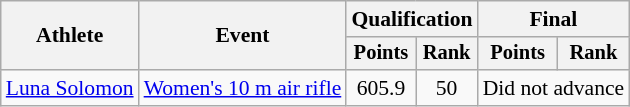<table class="wikitable" style="font-size:90%">
<tr>
<th rowspan="2">Athlete</th>
<th rowspan="2">Event</th>
<th colspan=2>Qualification</th>
<th colspan=2>Final</th>
</tr>
<tr style="font-size:95%">
<th>Points</th>
<th>Rank</th>
<th>Points</th>
<th>Rank</th>
</tr>
<tr align=center>
<td align=left><a href='#'>Luna Solomon</a></td>
<td align=left><a href='#'>Women's 10 m air rifle</a></td>
<td>605.9</td>
<td>50</td>
<td colspan=2>Did not advance</td>
</tr>
</table>
